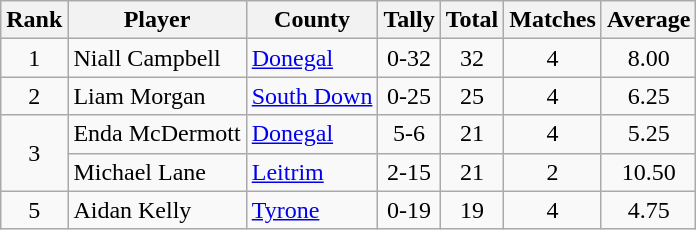<table class="wikitable">
<tr>
<th>Rank</th>
<th>Player</th>
<th>County</th>
<th>Tally</th>
<th>Total</th>
<th>Matches</th>
<th>Average</th>
</tr>
<tr>
<td rowspan=1 align=center>1</td>
<td>Niall Campbell</td>
<td><a href='#'>Donegal</a></td>
<td align=center>0-32</td>
<td align=center>32</td>
<td align=center>4</td>
<td align=center>8.00</td>
</tr>
<tr>
<td rowspan=1 align=center>2</td>
<td>Liam Morgan</td>
<td><a href='#'>South Down</a></td>
<td align=center>0-25</td>
<td align=center>25</td>
<td align=center>4</td>
<td align=center>6.25</td>
</tr>
<tr>
<td rowspan=2 align=center>3</td>
<td>Enda McDermott</td>
<td><a href='#'>Donegal</a></td>
<td align=center>5-6</td>
<td align=center>21</td>
<td align=center>4</td>
<td align=center>5.25</td>
</tr>
<tr>
<td>Michael Lane</td>
<td><a href='#'>Leitrim</a></td>
<td align=center>2-15</td>
<td align=center>21</td>
<td align=center>2</td>
<td align=center>10.50</td>
</tr>
<tr>
<td rowspan=1 align=center>5</td>
<td>Aidan Kelly</td>
<td><a href='#'>Tyrone</a></td>
<td align=center>0-19</td>
<td align=center>19</td>
<td align=center>4</td>
<td align=center>4.75</td>
</tr>
</table>
